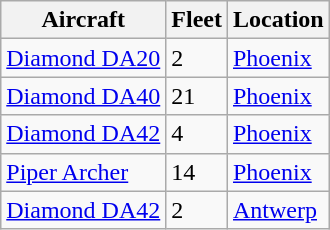<table class="wikitable">
<tr>
<th>Aircraft</th>
<th>Fleet</th>
<th>Location</th>
</tr>
<tr>
<td><a href='#'>Diamond DA20</a></td>
<td>2</td>
<td><a href='#'>Phoenix</a></td>
</tr>
<tr>
<td><a href='#'>Diamond DA40</a></td>
<td>21</td>
<td><a href='#'>Phoenix</a></td>
</tr>
<tr>
<td><a href='#'>Diamond DA42</a></td>
<td>4</td>
<td><a href='#'>Phoenix</a></td>
</tr>
<tr>
<td><a href='#'>Piper Archer</a></td>
<td>14</td>
<td><a href='#'>Phoenix</a></td>
</tr>
<tr>
<td><a href='#'>Diamond DA42</a></td>
<td>2</td>
<td><a href='#'>Antwerp</a></td>
</tr>
</table>
